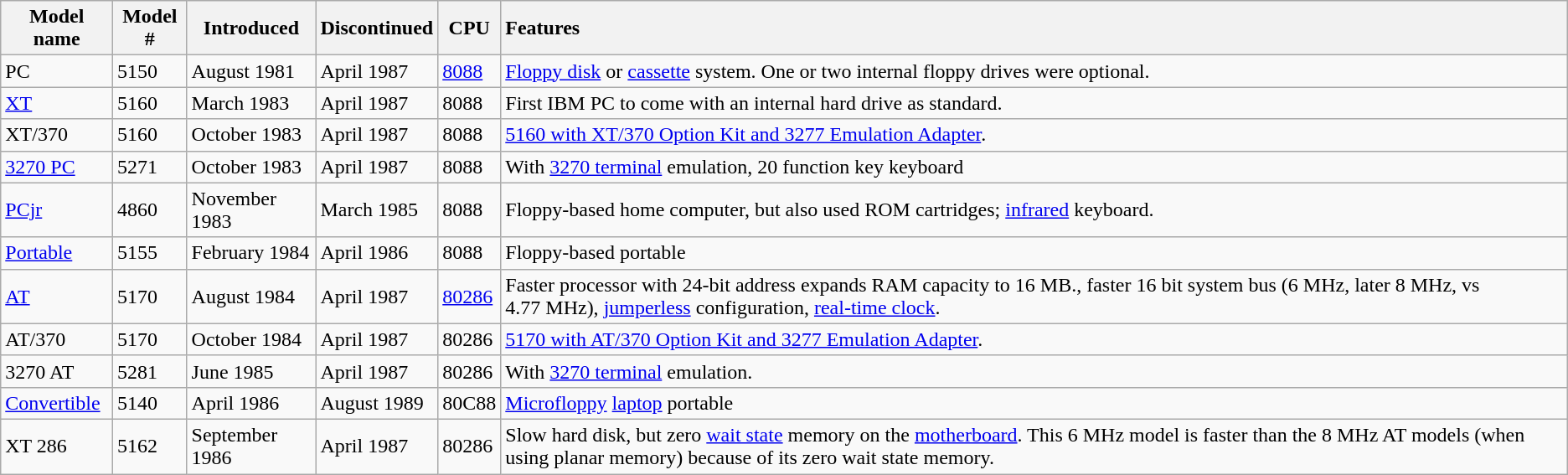<table class="wikitable sortable">
<tr>
<th>Model name</th>
<th>Model #</th>
<th>Introduced</th>
<th>Discontinued</th>
<th>CPU</th>
<th style="text-align:left;">Features</th>
</tr>
<tr>
<td>PC</td>
<td>5150</td>
<td>August 1981</td>
<td>April 1987</td>
<td><a href='#'>8088</a></td>
<td align="left"><a href='#'>Floppy disk</a> or <a href='#'>cassette</a> system. One or two internal floppy drives were optional.</td>
</tr>
<tr>
<td><a href='#'>XT</a></td>
<td>5160</td>
<td>March 1983</td>
<td>April 1987</td>
<td>8088</td>
<td align="left">First IBM PC to come with an internal hard drive as standard.</td>
</tr>
<tr>
<td>XT/370</td>
<td>5160</td>
<td>October 1983</td>
<td>April 1987</td>
<td>8088</td>
<td align="left"><a href='#'>5160 with XT/370 Option Kit and 3277 Emulation Adapter</a>.</td>
</tr>
<tr>
<td><a href='#'>3270 PC</a></td>
<td>5271</td>
<td>October 1983</td>
<td>April 1987</td>
<td>8088</td>
<td align="left">With <a href='#'>3270 terminal</a> emulation, 20 function key keyboard</td>
</tr>
<tr>
<td><a href='#'>PCjr</a></td>
<td>4860</td>
<td>November 1983</td>
<td>March 1985</td>
<td>8088</td>
<td align="left">Floppy-based home computer, but also used ROM cartridges; <a href='#'>infrared</a> keyboard.</td>
</tr>
<tr>
<td><a href='#'>Portable</a></td>
<td>5155</td>
<td>February 1984</td>
<td>April 1986</td>
<td>8088</td>
<td align="left">Floppy-based portable</td>
</tr>
<tr>
<td><a href='#'>AT</a></td>
<td>5170</td>
<td>August 1984</td>
<td>April 1987</td>
<td><a href='#'>80286</a></td>
<td align="left">Faster processor with 24-bit address expands RAM capacity to 16 MB., faster 16 bit system bus (6 MHz, later 8 MHz, vs 4.77 MHz), <a href='#'>jumperless</a> configuration, <a href='#'>real-time clock</a>.</td>
</tr>
<tr>
<td>AT/370</td>
<td>5170</td>
<td>October 1984</td>
<td>April 1987</td>
<td>80286</td>
<td align="left"><a href='#'>5170 with AT/370 Option Kit and 3277 Emulation Adapter</a>.</td>
</tr>
<tr>
<td>3270 AT</td>
<td>5281</td>
<td>June 1985</td>
<td>April 1987</td>
<td>80286</td>
<td align="left">With <a href='#'>3270 terminal</a> emulation.</td>
</tr>
<tr>
<td><a href='#'>Convertible</a></td>
<td>5140</td>
<td>April 1986</td>
<td>August 1989</td>
<td>80C88</td>
<td align="left"><a href='#'>Microfloppy</a> <a href='#'>laptop</a> portable</td>
</tr>
<tr>
<td>XT 286</td>
<td>5162</td>
<td>September 1986</td>
<td>April 1987</td>
<td>80286</td>
<td align="left">Slow hard disk, but zero <a href='#'>wait state</a> memory on the <a href='#'>motherboard</a>. This 6 MHz model is faster than the 8 MHz AT models (when using planar memory) because of its zero wait state memory.</td>
</tr>
</table>
